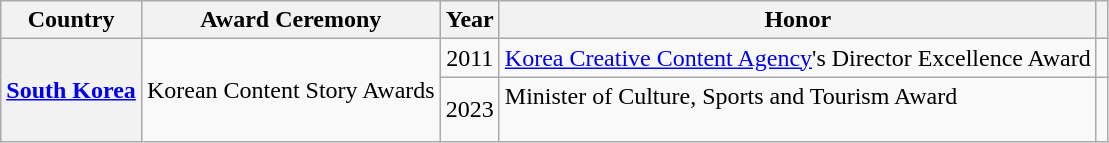<table class="wikitable plainrowheaders sortable" style="margin-right: 0;">
<tr>
<th scope="col">Country</th>
<th scope="col">Award Ceremony</th>
<th scope="col">Year</th>
<th scope="col">Honor</th>
<th scope="col" class="unsortable"></th>
</tr>
<tr>
<th scope="row" rowspan="2"><a href='#'>South Korea</a></th>
<td rowspan="2">Korean Content Story Awards</td>
<td style="text-align:center">2011</td>
<td><a href='#'>Korea Creative Content Agency</a>'s Director Excellence Award<br></td>
<td></td>
</tr>
<tr>
<td style="text-align:center">2023</td>
<td>Minister of Culture, Sports and Tourism Award<br><br></td>
<td></td>
</tr>
</table>
